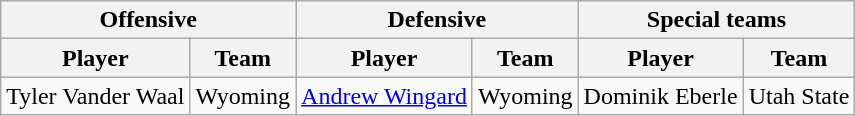<table class="wikitable">
<tr>
<th colspan="2">Offensive</th>
<th colspan="2">Defensive</th>
<th colspan="2">Special teams</th>
</tr>
<tr>
<th>Player</th>
<th>Team</th>
<th>Player</th>
<th>Team</th>
<th>Player</th>
<th>Team</th>
</tr>
<tr>
<td>Tyler Vander Waal</td>
<td>Wyoming</td>
<td><a href='#'>Andrew Wingard</a></td>
<td>Wyoming</td>
<td>Dominik Eberle</td>
<td>Utah State</td>
</tr>
</table>
